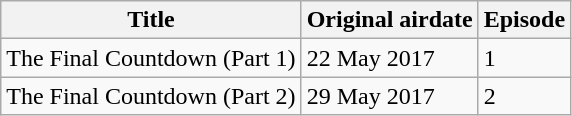<table class="wikitable">
<tr>
<th>Title</th>
<th>Original airdate</th>
<th>Episode</th>
</tr>
<tr>
<td>The Final Countdown (Part 1)</td>
<td>22 May 2017</td>
<td>1</td>
</tr>
<tr>
<td>The Final Countdown (Part 2)</td>
<td>29 May 2017</td>
<td>2</td>
</tr>
</table>
